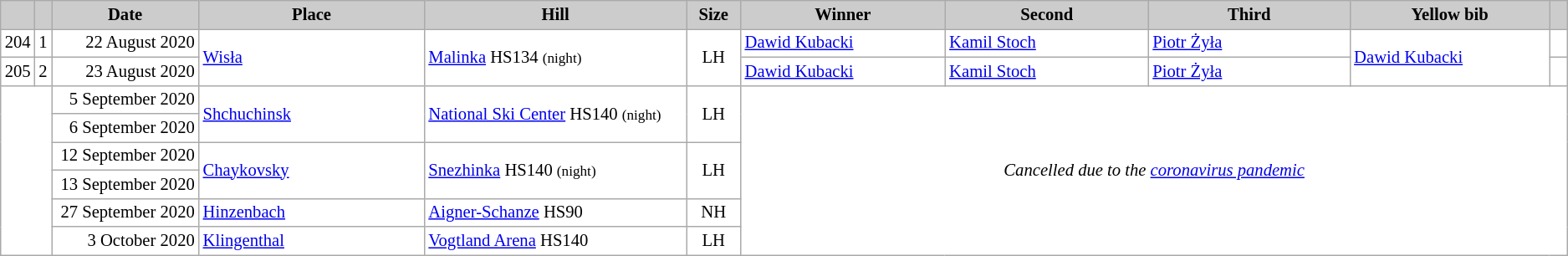<table class="wikitable plainrowheaders" style="background:#fff; font-size:86%; line-height:16px; border:grey solid 1px; border-collapse:collapse;">
<tr style="background:#ccc; text-align:center;">
<th scope="col" style="background:#ccc; width=20 px;"></th>
<th scope="col" style="background:#ccc; width=30 px;"></th>
<th scope="col" style="background:#ccc; width:120px;">Date</th>
<th scope="col" style="background:#ccc; width:200px;">Place</th>
<th scope="col" style="background:#ccc; width:240px;">Hill</th>
<th scope="col" style="background:#ccc; width:40px;">Size</th>
<th scope="col" style="background:#ccc; width:185px;">Winner</th>
<th scope="col" style="background:#ccc; width:185px;">Second</th>
<th scope="col" style="background:#ccc; width:185px;">Third</th>
<th scope="col" style="background:#ccc; width:180px;">Yellow bib</th>
<th scope="col" style="background:#ccc; width:10px;"></th>
</tr>
<tr>
<td align=center>204</td>
<td align=center>1</td>
<td align=right>22 August 2020</td>
<td rowspan=2> <a href='#'>Wisła</a></td>
<td rowspan=2><a href='#'>Malinka</a> HS134 <small>(night)</small></td>
<td rowspan=2 align=center>LH</td>
<td> <a href='#'>Dawid Kubacki</a></td>
<td> <a href='#'>Kamil Stoch</a></td>
<td> <a href='#'>Piotr Żyła</a></td>
<td rowspan=2> <a href='#'>Dawid Kubacki</a></td>
<td align=center></td>
</tr>
<tr>
<td align=center>205</td>
<td align=center>2</td>
<td align=right>23 August 2020</td>
<td> <a href='#'>Dawid Kubacki</a></td>
<td> <a href='#'>Kamil Stoch</a></td>
<td> <a href='#'>Piotr Żyła</a></td>
<td align=center></td>
</tr>
<tr>
<td colspan=2 rowspan=6 align=center></td>
<td align=right>5 September 2020</td>
<td rowspan=2> <a href='#'>Shchuchinsk</a></td>
<td rowspan=2><a href='#'>National Ski Center</a> HS140 <small>(night)</small></td>
<td rowspan=2 align=center>LH</td>
<td align=center colspan=5 rowspan=6><em>Cancelled due to the <a href='#'>coronavirus pandemic</a></em></td>
</tr>
<tr>
<td align=right>6 September 2020</td>
</tr>
<tr>
<td align=right>12 September 2020</td>
<td rowspan=2> <a href='#'>Chaykovsky</a></td>
<td rowspan=2><a href='#'>Snezhinka</a> HS140 <small>(night)</small></td>
<td rowspan=2 align=center>LH</td>
</tr>
<tr>
<td align=right>13 September 2020</td>
</tr>
<tr>
<td align=right>27 September 2020</td>
<td> <a href='#'>Hinzenbach</a></td>
<td><a href='#'>Aigner-Schanze</a> HS90</td>
<td align=center>NH</td>
</tr>
<tr>
<td align=right>3 October 2020</td>
<td> <a href='#'>Klingenthal</a></td>
<td><a href='#'>Vogtland Arena</a> HS140</td>
<td align=center>LH</td>
</tr>
</table>
